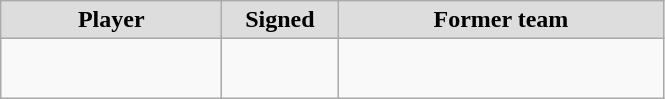<table class="wikitable" style="text-align: center">
<tr align="center" bgcolor="#dddddd">
<td style="width:140px"><strong>Player</strong></td>
<td style="width:70px"><strong>Signed</strong></td>
<td style="width:210px"><strong>Former team</strong></td>
</tr>
<tr style="height:40px">
<td></td>
<td style="font-size: 80%"></td>
<td></td>
</tr>
</table>
